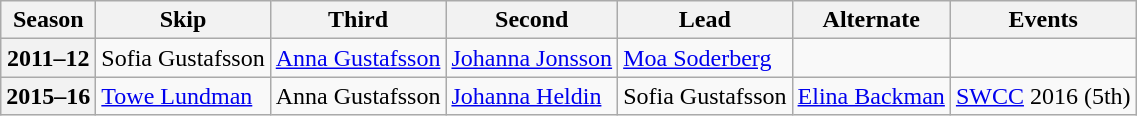<table class="wikitable">
<tr>
<th scope="col">Season</th>
<th scope="col">Skip</th>
<th scope="col">Third</th>
<th scope="col">Second</th>
<th scope="col">Lead</th>
<th scope="col">Alternate</th>
<th scope="col">Events</th>
</tr>
<tr>
<th scope="row">2011–12</th>
<td>Sofia Gustafsson</td>
<td><a href='#'>Anna Gustafsson</a></td>
<td><a href='#'>Johanna Jonsson</a></td>
<td><a href='#'>Moa Soderberg</a></td>
<td></td>
<td></td>
</tr>
<tr>
<th scope="row">2015–16</th>
<td><a href='#'>Towe Lundman</a></td>
<td>Anna Gustafsson</td>
<td><a href='#'>Johanna Heldin</a></td>
<td>Sofia Gustafsson</td>
<td><a href='#'>Elina Backman</a></td>
<td><a href='#'>SWCC</a> 2016 (5th)</td>
</tr>
</table>
